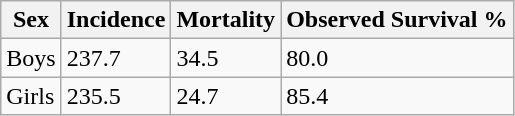<table class="wikitable">
<tr>
<th>Sex</th>
<th>Incidence</th>
<th>Mortality</th>
<th>Observed Survival %</th>
</tr>
<tr>
<td>Boys</td>
<td>237.7</td>
<td>34.5</td>
<td>80.0</td>
</tr>
<tr>
<td>Girls</td>
<td>235.5</td>
<td>24.7</td>
<td>85.4</td>
</tr>
</table>
